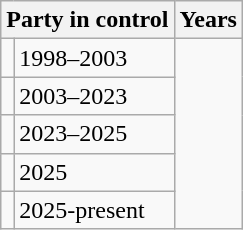<table class="wikitable">
<tr>
<th colspan="2">Party in control</th>
<th>Years</th>
</tr>
<tr>
<td></td>
<td>1998–2003</td>
</tr>
<tr>
<td></td>
<td>2003–2023</td>
</tr>
<tr>
<td></td>
<td>2023–2025</td>
</tr>
<tr>
<td></td>
<td>2025</td>
</tr>
<tr>
<td></td>
<td>2025-present</td>
</tr>
</table>
